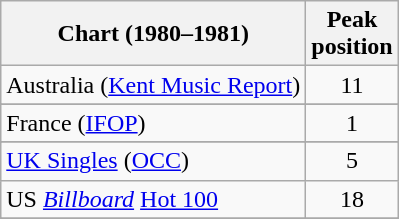<table class="wikitable sortable">
<tr>
<th>Chart (1980–1981)</th>
<th>Peak<br>position</th>
</tr>
<tr>
<td>Australia (<a href='#'>Kent Music Report</a>)</td>
<td style="text-align:center;">11</td>
</tr>
<tr>
</tr>
<tr>
<td>France (<a href='#'>IFOP</a>)</td>
<td align="center">1</td>
</tr>
<tr>
</tr>
<tr>
</tr>
<tr>
</tr>
<tr>
</tr>
<tr>
</tr>
<tr>
<td><a href='#'>UK Singles</a> (<a href='#'>OCC</a>)</td>
<td style="text-align:center;">5</td>
</tr>
<tr>
<td>US <em><a href='#'>Billboard</a></em> <a href='#'>Hot 100</a></td>
<td style="text-align:center;">18</td>
</tr>
<tr>
</tr>
<tr>
</tr>
</table>
